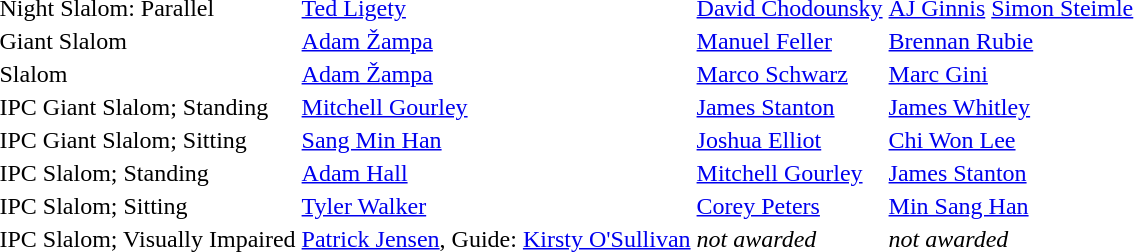<table>
<tr>
<td>Night Slalom: Parallel </td>
<td> <a href='#'>Ted Ligety</a></td>
<td> <a href='#'>David Chodounsky</a></td>
<td> <a href='#'>AJ Ginnis</a>  <a href='#'>Simon Steimle</a></td>
</tr>
<tr>
<td>Giant Slalom </td>
<td> <a href='#'>Adam Žampa</a></td>
<td> <a href='#'>Manuel Feller</a></td>
<td> <a href='#'>Brennan Rubie</a></td>
</tr>
<tr>
<td>Slalom </td>
<td> <a href='#'>Adam Žampa</a></td>
<td> <a href='#'>Marco Schwarz</a></td>
<td> <a href='#'>Marc Gini</a></td>
</tr>
<tr>
<td>IPC Giant Slalom; Standing </td>
<td> <a href='#'>Mitchell Gourley</a></td>
<td> <a href='#'>James Stanton</a></td>
<td> <a href='#'>James Whitley</a></td>
</tr>
<tr>
<td>IPC Giant Slalom; Sitting </td>
<td> <a href='#'>Sang Min Han</a></td>
<td> <a href='#'>Joshua Elliot</a></td>
<td> <a href='#'>Chi Won Lee</a></td>
</tr>
<tr>
<td>IPC Slalom; Standing </td>
<td> <a href='#'>Adam Hall</a></td>
<td> <a href='#'>Mitchell Gourley</a></td>
<td> <a href='#'>James Stanton</a></td>
</tr>
<tr>
<td>IPC Slalom; Sitting </td>
<td> <a href='#'>Tyler Walker</a></td>
<td> <a href='#'>Corey Peters</a></td>
<td> <a href='#'>Min Sang Han</a></td>
</tr>
<tr>
<td>IPC Slalom; Visually Impaired </td>
<td> <a href='#'>Patrick Jensen</a>, Guide: <a href='#'>Kirsty O'Sullivan</a></td>
<td><em>not awarded</em></td>
<td><em>not awarded</em></td>
</tr>
</table>
